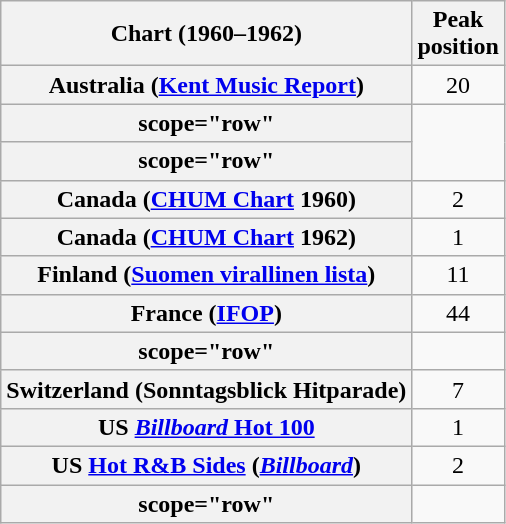<table class="wikitable sortable plainrowheaders" style="text-align:center">
<tr>
<th>Chart (1960–1962)</th>
<th>Peak<br>position</th>
</tr>
<tr>
<th scope="row">Australia (<a href='#'>Kent Music Report</a>)</th>
<td>20</td>
</tr>
<tr>
<th>scope="row"</th>
</tr>
<tr>
<th>scope="row"</th>
</tr>
<tr>
<th scope="row">Canada (<a href='#'>CHUM Chart</a> 1960)</th>
<td>2</td>
</tr>
<tr>
<th scope="row">Canada (<a href='#'>CHUM Chart</a> 1962)</th>
<td>1</td>
</tr>
<tr>
<th scope="row">Finland (<a href='#'>Suomen virallinen lista</a>)</th>
<td>11</td>
</tr>
<tr>
<th scope="row">France (<a href='#'>IFOP</a>)</th>
<td>44</td>
</tr>
<tr>
<th>scope="row"</th>
</tr>
<tr>
<th scope="row">Switzerland (Sonntagsblick Hitparade)</th>
<td>7</td>
</tr>
<tr>
<th scope="row">US <a href='#'><em>Billboard</em> Hot 100</a></th>
<td>1</td>
</tr>
<tr>
<th scope="row">US <a href='#'>Hot R&B Sides</a> (<em><a href='#'>Billboard</a></em>)</th>
<td>2</td>
</tr>
<tr>
<th>scope="row"</th>
</tr>
</table>
